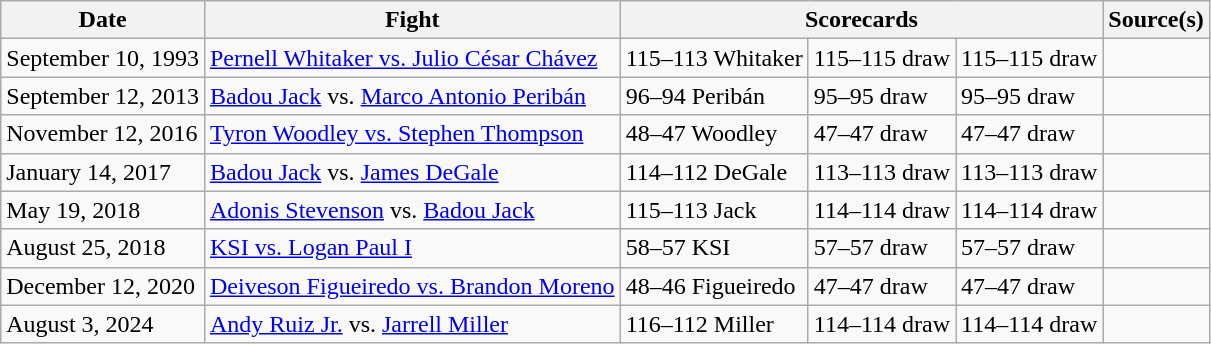<table class="wikitable">
<tr>
<th>Date</th>
<th>Fight</th>
<th colspan="3">Scorecards</th>
<th>Source(s)</th>
</tr>
<tr>
<td>September 10, 1993</td>
<td><a href='#'>Pernell Whitaker vs. Julio César Chávez</a></td>
<td>115–113 Whitaker</td>
<td>115–115 draw</td>
<td>115–115 draw</td>
<td></td>
</tr>
<tr>
<td>September 12, 2013</td>
<td><a href='#'>Badou Jack</a> vs. <a href='#'>Marco Antonio Peribán</a></td>
<td>96–94 Peribán</td>
<td>95–95 draw</td>
<td>95–95 draw</td>
<td></td>
</tr>
<tr>
<td>November 12, 2016</td>
<td><a href='#'>Tyron Woodley vs. Stephen Thompson</a></td>
<td>48–47 Woodley</td>
<td>47–47 draw</td>
<td>47–47 draw</td>
<td></td>
</tr>
<tr>
<td>January 14, 2017</td>
<td><a href='#'>Badou Jack</a> vs. <a href='#'>James DeGale</a></td>
<td>114–112 DeGale</td>
<td>113–113 draw</td>
<td>113–113 draw</td>
<td></td>
</tr>
<tr>
<td>May 19, 2018</td>
<td><a href='#'>Adonis Stevenson</a> vs. <a href='#'>Badou Jack</a></td>
<td>115–113 Jack</td>
<td>114–114 draw</td>
<td>114–114 draw</td>
<td></td>
</tr>
<tr>
<td>August 25, 2018</td>
<td><a href='#'>KSI vs. Logan Paul I</a></td>
<td>58–57 KSI</td>
<td>57–57 draw</td>
<td>57–57 draw</td>
<td></td>
</tr>
<tr>
<td>December 12, 2020</td>
<td><a href='#'>Deiveson Figueiredo vs. Brandon Moreno</a></td>
<td>48–46 Figueiredo</td>
<td>47–47 draw</td>
<td>47–47 draw</td>
<td></td>
</tr>
<tr>
<td>August 3, 2024</td>
<td><a href='#'>Andy Ruiz Jr.</a> vs. <a href='#'>Jarrell Miller</a></td>
<td>116–112 Miller</td>
<td>114–114 draw</td>
<td>114–114 draw</td>
<td></td>
</tr>
</table>
